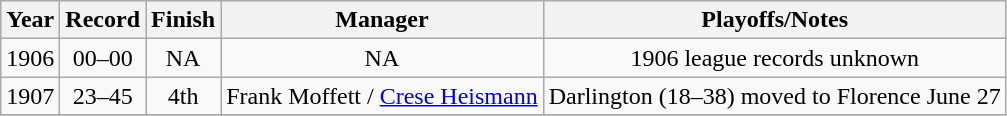<table class="wikitable" style="text-align:center">
<tr>
<th>Year</th>
<th>Record</th>
<th>Finish</th>
<th>Manager</th>
<th>Playoffs/Notes</th>
</tr>
<tr>
<td>1906</td>
<td>00–00</td>
<td>NA</td>
<td>NA</td>
<td>1906 league records unknown</td>
</tr>
<tr>
<td>1907</td>
<td>23–45</td>
<td>4th</td>
<td>Frank Moffett / <a href='#'>Crese Heismann</a></td>
<td>Darlington (18–38) moved to Florence June 27</td>
</tr>
<tr>
</tr>
</table>
